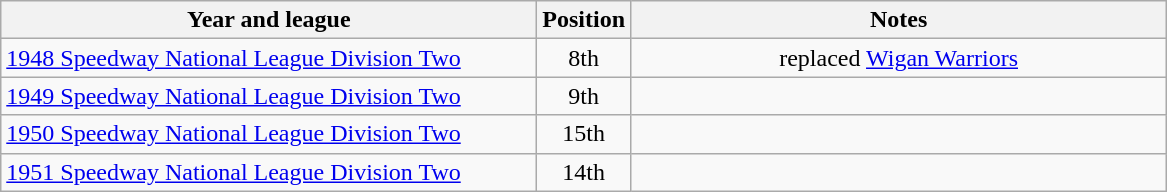<table class="wikitable">
<tr>
<th width=350>Year and league</th>
<th width=50>Position</th>
<th width=350>Notes</th>
</tr>
<tr align=center>
<td align="left"><a href='#'>1948 Speedway National League Division Two</a></td>
<td>8th</td>
<td>replaced <a href='#'>Wigan Warriors</a></td>
</tr>
<tr align=center>
<td align="left"><a href='#'>1949 Speedway National League Division Two</a></td>
<td>9th</td>
<td></td>
</tr>
<tr align=center>
<td align="left"><a href='#'>1950 Speedway National League Division Two</a></td>
<td>15th</td>
<td></td>
</tr>
<tr align=center>
<td align="left"><a href='#'>1951 Speedway National League Division Two</a></td>
<td>14th</td>
<td></td>
</tr>
</table>
